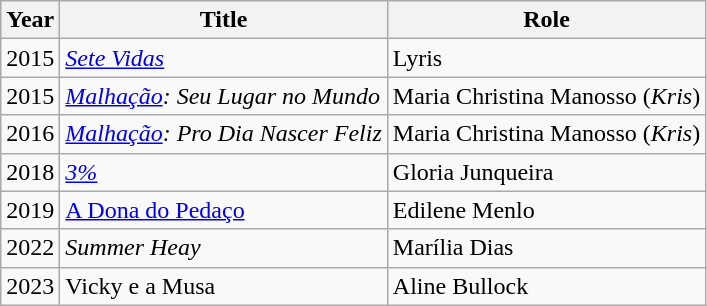<table class="wikitable">
<tr>
<th>Year</th>
<th>Title</th>
<th>Role</th>
</tr>
<tr>
<td>2015</td>
<td><em><a href='#'>Sete Vidas</a></em></td>
<td>Lyris</td>
</tr>
<tr>
<td>2015</td>
<td><em><a href='#'>Malhação</a>: Seu Lugar no Mundo</em></td>
<td>Maria Christina Manosso (<em>Kris</em>)</td>
</tr>
<tr>
<td>2016</td>
<td><em><a href='#'>Malhação</a>: Pro Dia Nascer Feliz</em></td>
<td>Maria Christina Manosso (<em>Kris</em>)</td>
</tr>
<tr>
<td>2018</td>
<td><em><a href='#'>3%</a></em></td>
<td>Gloria Junqueira</td>
</tr>
<tr>
<td>2019</td>
<td><a href='#'>A Dona do Pedaço</a></td>
<td>Edilene Menlo</td>
</tr>
<tr>
<td>2022</td>
<td><em>Summer Heay</em></td>
<td>Marília Dias</td>
</tr>
<tr>
<td>2023</td>
<td>Vicky e a Musa</td>
<td>Aline Bullock</td>
</tr>
</table>
